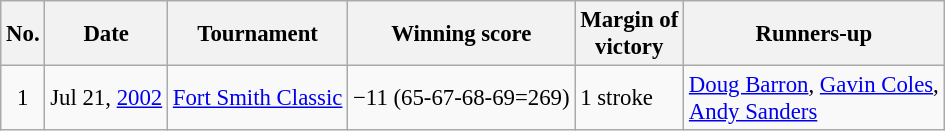<table class="wikitable" style="font-size:95%;">
<tr>
<th>No.</th>
<th>Date</th>
<th>Tournament</th>
<th>Winning score</th>
<th>Margin of<br>victory</th>
<th>Runners-up</th>
</tr>
<tr>
<td align=center>1</td>
<td align=right>Jul 21, <a href='#'>2002</a></td>
<td><a href='#'>Fort Smith Classic</a></td>
<td>−11 (65-67-68-69=269)</td>
<td>1 stroke</td>
<td> <a href='#'>Doug Barron</a>,  <a href='#'>Gavin Coles</a>,<br> <a href='#'>Andy Sanders</a></td>
</tr>
</table>
